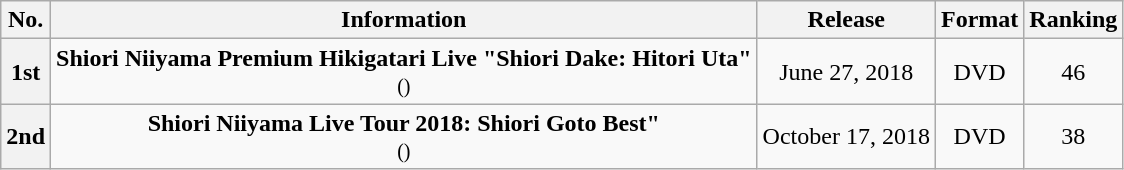<table class="wikitable">
<tr>
<th>No.</th>
<th>Information</th>
<th>Release</th>
<th>Format</th>
<th>Ranking</th>
</tr>
<tr>
<th>1st</th>
<td align="center"><strong>Shiori Niiyama Premium Hikigatari Live "Shiori Dake: Hitori Uta"</strong><br><small>()</small></td>
<td align="center">June 27, 2018</td>
<td align="center">DVD</td>
<td align="center">46</td>
</tr>
<tr>
<th>2nd</th>
<td align="center"><strong>Shiori Niiyama Live Tour 2018: Shiori Goto Best"</strong><br><small>()</small></td>
<td align="center">October 17, 2018</td>
<td align="center">DVD</td>
<td align="center">38</td>
</tr>
</table>
